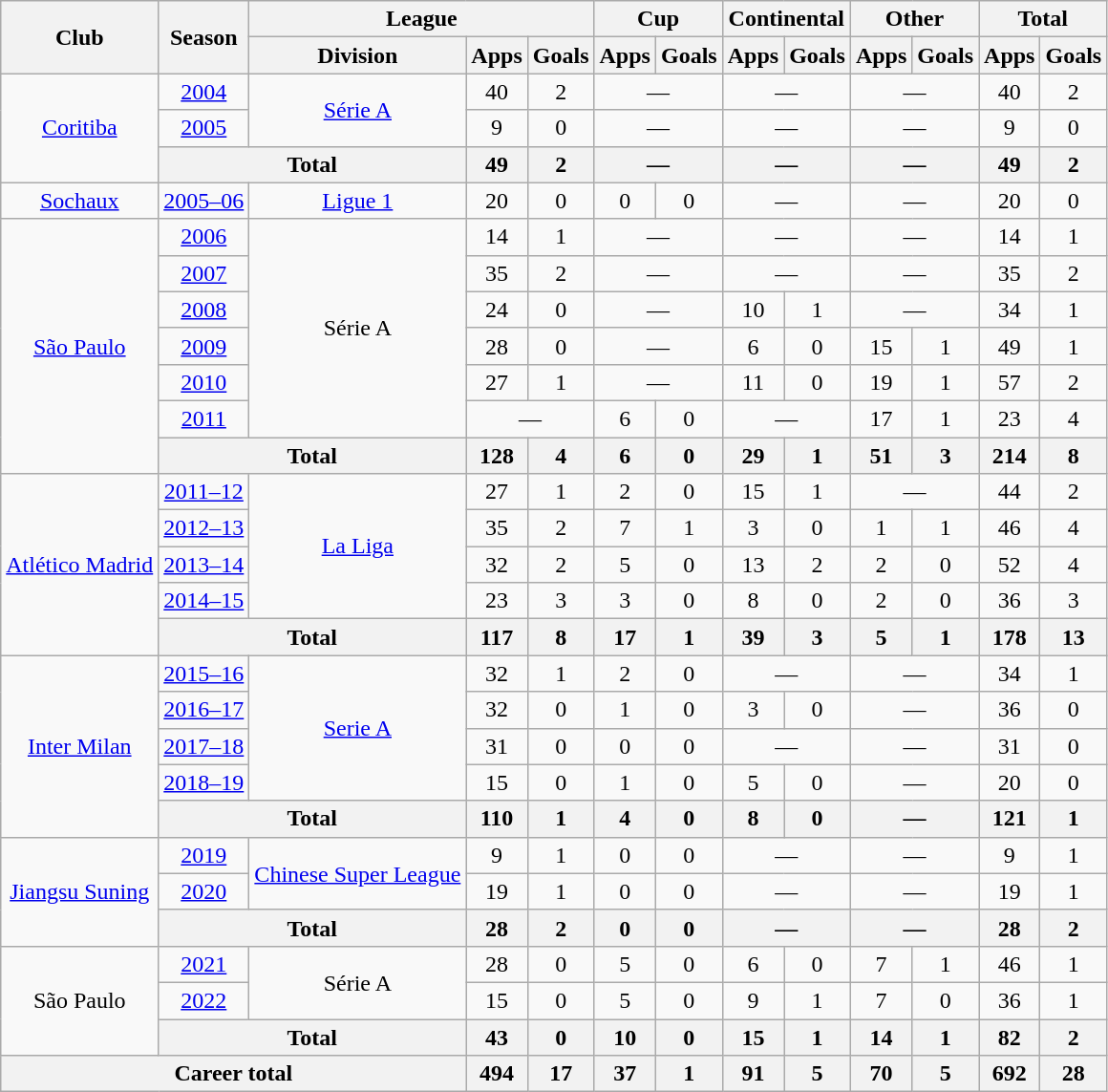<table class="wikitable" style="text-align:center">
<tr>
<th rowspan="2">Club</th>
<th rowspan="2">Season</th>
<th colspan="3">League</th>
<th colspan="2">Cup</th>
<th colspan="2">Continental</th>
<th colspan="2">Other</th>
<th colspan="2">Total</th>
</tr>
<tr>
<th>Division</th>
<th>Apps</th>
<th>Goals</th>
<th>Apps</th>
<th>Goals</th>
<th>Apps</th>
<th>Goals</th>
<th>Apps</th>
<th>Goals</th>
<th>Apps</th>
<th>Goals</th>
</tr>
<tr>
<td rowspan="3"><a href='#'>Coritiba</a></td>
<td><a href='#'>2004</a></td>
<td rowspan="2"><a href='#'>Série A</a></td>
<td>40</td>
<td>2</td>
<td colspan="2">—</td>
<td colspan="2">—</td>
<td colspan="2">—</td>
<td>40</td>
<td>2</td>
</tr>
<tr>
<td><a href='#'>2005</a></td>
<td>9</td>
<td>0</td>
<td colspan="2">—</td>
<td colspan="2">—</td>
<td colspan="2">—</td>
<td>9</td>
<td>0</td>
</tr>
<tr>
<th colspan="2">Total</th>
<th>49</th>
<th>2</th>
<th colspan="2">—</th>
<th colspan="2">—</th>
<th colspan="2">—</th>
<th>49</th>
<th>2</th>
</tr>
<tr>
<td><a href='#'>Sochaux</a></td>
<td><a href='#'>2005–06</a></td>
<td><a href='#'>Ligue 1</a></td>
<td>20</td>
<td>0</td>
<td>0</td>
<td>0</td>
<td colspan="2">—</td>
<td colspan="2">—</td>
<td>20</td>
<td>0</td>
</tr>
<tr>
<td rowspan="7"><a href='#'>São Paulo</a></td>
<td><a href='#'>2006</a></td>
<td rowspan="6">Série A</td>
<td>14</td>
<td>1</td>
<td colspan="2">—</td>
<td colspan="2">—</td>
<td colspan="2">—</td>
<td>14</td>
<td>1</td>
</tr>
<tr>
<td><a href='#'>2007</a></td>
<td>35</td>
<td>2</td>
<td colspan="2">—</td>
<td colspan="2">—</td>
<td colspan="2">—</td>
<td>35</td>
<td>2</td>
</tr>
<tr>
<td><a href='#'>2008</a></td>
<td>24</td>
<td>0</td>
<td colspan="2">—</td>
<td>10</td>
<td>1</td>
<td colspan="2">—</td>
<td>34</td>
<td>1</td>
</tr>
<tr>
<td><a href='#'>2009</a></td>
<td>28</td>
<td>0</td>
<td colspan="2">—</td>
<td>6</td>
<td>0</td>
<td>15</td>
<td>1</td>
<td>49</td>
<td>1</td>
</tr>
<tr>
<td><a href='#'>2010</a></td>
<td>27</td>
<td>1</td>
<td colspan="2">—</td>
<td>11</td>
<td>0</td>
<td>19</td>
<td>1</td>
<td>57</td>
<td>2</td>
</tr>
<tr>
<td><a href='#'>2011</a></td>
<td colspan="2">—</td>
<td>6</td>
<td>0</td>
<td colspan="2">—</td>
<td>17</td>
<td>1</td>
<td>23</td>
<td>4</td>
</tr>
<tr>
<th colspan="2">Total</th>
<th>128</th>
<th>4</th>
<th>6</th>
<th>0</th>
<th>29</th>
<th>1</th>
<th>51</th>
<th>3</th>
<th>214</th>
<th>8</th>
</tr>
<tr>
<td rowspan="5"><a href='#'>Atlético Madrid</a></td>
<td><a href='#'>2011–12</a></td>
<td rowspan="4"><a href='#'>La Liga</a></td>
<td>27</td>
<td>1</td>
<td>2</td>
<td>0</td>
<td>15</td>
<td>1</td>
<td colspan="2">—</td>
<td>44</td>
<td>2</td>
</tr>
<tr>
<td><a href='#'>2012–13</a></td>
<td>35</td>
<td>2</td>
<td>7</td>
<td>1</td>
<td>3</td>
<td>0</td>
<td>1</td>
<td>1</td>
<td>46</td>
<td>4</td>
</tr>
<tr>
<td><a href='#'>2013–14</a></td>
<td>32</td>
<td>2</td>
<td>5</td>
<td>0</td>
<td>13</td>
<td>2</td>
<td>2</td>
<td>0</td>
<td>52</td>
<td>4</td>
</tr>
<tr>
<td><a href='#'>2014–15</a></td>
<td>23</td>
<td>3</td>
<td>3</td>
<td>0</td>
<td>8</td>
<td>0</td>
<td>2</td>
<td>0</td>
<td>36</td>
<td>3</td>
</tr>
<tr>
<th colspan="2">Total</th>
<th>117</th>
<th>8</th>
<th>17</th>
<th>1</th>
<th>39</th>
<th>3</th>
<th>5</th>
<th>1</th>
<th>178</th>
<th>13</th>
</tr>
<tr>
<td rowspan="5"><a href='#'>Inter Milan</a></td>
<td><a href='#'>2015–16</a></td>
<td rowspan="4"><a href='#'>Serie A</a></td>
<td>32</td>
<td>1</td>
<td>2</td>
<td>0</td>
<td colspan="2">—</td>
<td colspan="2">—</td>
<td>34</td>
<td>1</td>
</tr>
<tr>
<td><a href='#'>2016–17</a></td>
<td>32</td>
<td>0</td>
<td>1</td>
<td>0</td>
<td>3</td>
<td>0</td>
<td colspan="2">—</td>
<td>36</td>
<td>0</td>
</tr>
<tr>
<td><a href='#'>2017–18</a></td>
<td>31</td>
<td>0</td>
<td>0</td>
<td>0</td>
<td colspan="2">—</td>
<td colspan="2">—</td>
<td>31</td>
<td>0</td>
</tr>
<tr>
<td><a href='#'>2018–19</a></td>
<td>15</td>
<td>0</td>
<td>1</td>
<td>0</td>
<td>5</td>
<td>0</td>
<td colspan="2">—</td>
<td>20</td>
<td>0</td>
</tr>
<tr>
<th colspan="2">Total</th>
<th>110</th>
<th>1</th>
<th>4</th>
<th>0</th>
<th>8</th>
<th>0</th>
<th colspan="2">—</th>
<th>121</th>
<th>1</th>
</tr>
<tr>
<td rowspan="3"><a href='#'>Jiangsu Suning</a></td>
<td><a href='#'>2019</a></td>
<td rowspan="2"><a href='#'>Chinese Super League</a></td>
<td>9</td>
<td>1</td>
<td>0</td>
<td>0</td>
<td colspan="2">—</td>
<td colspan="2">—</td>
<td>9</td>
<td>1</td>
</tr>
<tr>
<td><a href='#'>2020</a></td>
<td>19</td>
<td>1</td>
<td>0</td>
<td>0</td>
<td colspan="2">—</td>
<td colspan="2">—</td>
<td>19</td>
<td>1</td>
</tr>
<tr>
<th colspan="2">Total</th>
<th>28</th>
<th>2</th>
<th>0</th>
<th>0</th>
<th colspan="2">—</th>
<th colspan="2">—</th>
<th>28</th>
<th>2</th>
</tr>
<tr>
<td rowspan="3">São Paulo</td>
<td><a href='#'>2021</a></td>
<td rowspan="2">Série A</td>
<td>28</td>
<td>0</td>
<td>5</td>
<td>0</td>
<td>6</td>
<td>0</td>
<td>7</td>
<td>1</td>
<td>46</td>
<td>1</td>
</tr>
<tr>
<td><a href='#'>2022</a></td>
<td>15</td>
<td>0</td>
<td>5</td>
<td>0</td>
<td>9</td>
<td>1</td>
<td>7</td>
<td>0</td>
<td>36</td>
<td>1</td>
</tr>
<tr>
<th colspan="2">Total</th>
<th>43</th>
<th>0</th>
<th>10</th>
<th>0</th>
<th>15</th>
<th>1</th>
<th>14</th>
<th>1</th>
<th>82</th>
<th>2</th>
</tr>
<tr>
<th colspan="3">Career total</th>
<th>494</th>
<th>17</th>
<th>37</th>
<th>1</th>
<th>91</th>
<th>5</th>
<th>70</th>
<th>5</th>
<th>692</th>
<th>28</th>
</tr>
</table>
